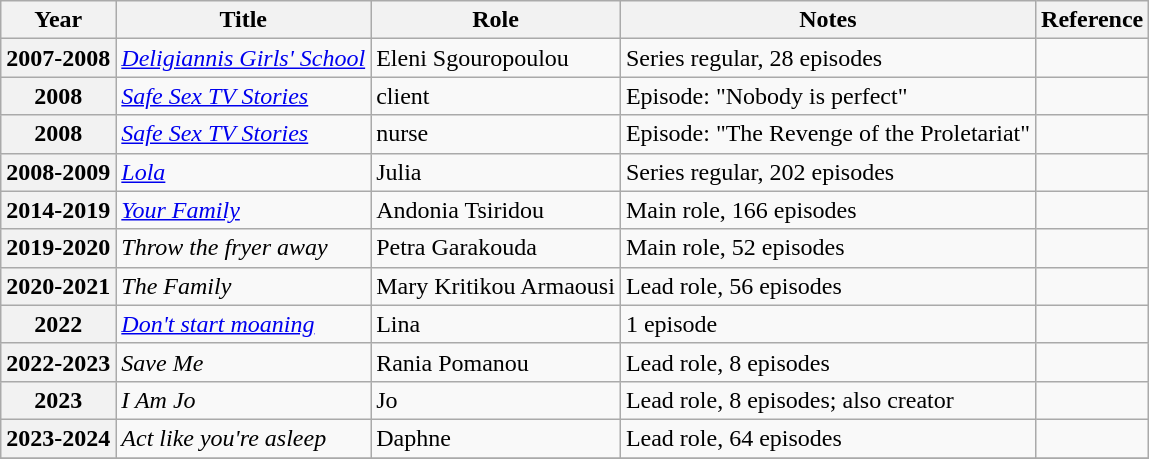<table class="wikitable plainrowheaders sortable" style="margin-right: 0;">
<tr>
<th scope="col">Year</th>
<th scope="col">Title</th>
<th scope="col">Role</th>
<th scope="col" class="unsortable">Notes</th>
<th scope="col" class="unsortable">Reference</th>
</tr>
<tr>
<th scope="row">2007-2008</th>
<td><em><a href='#'>Deligiannis Girls' School</a></em></td>
<td>Eleni Sgouropoulou</td>
<td>Series regular, 28 episodes</td>
<td></td>
</tr>
<tr>
<th scope="row">2008</th>
<td><em><a href='#'>Safe Sex TV Stories</a></em></td>
<td>client</td>
<td>Episode: "Nobody is perfect"</td>
<td></td>
</tr>
<tr>
<th scope="row">2008</th>
<td><em><a href='#'>Safe Sex TV Stories</a></em></td>
<td>nurse</td>
<td>Episode: "The Revenge of the Proletariat"</td>
<td></td>
</tr>
<tr>
<th scope="row">2008-2009</th>
<td><em><a href='#'>Lola</a></em></td>
<td>Julia</td>
<td>Series regular, 202 episodes</td>
<td></td>
</tr>
<tr>
<th scope="row">2014-2019</th>
<td><em><a href='#'>Your Family</a></em></td>
<td>Andonia Tsiridou</td>
<td>Main role, 166 episodes</td>
<td></td>
</tr>
<tr>
<th scope="row">2019-2020</th>
<td><em>Throw the fryer away</em></td>
<td>Petra Garakouda</td>
<td>Main role, 52 episodes</td>
<td></td>
</tr>
<tr>
<th scope="row">2020-2021</th>
<td><em>The Family</em></td>
<td>Mary Kritikou Armaousi</td>
<td>Lead role, 56 episodes</td>
<td></td>
</tr>
<tr>
<th scope="row">2022</th>
<td><em><a href='#'>Don't start moaning</a></em></td>
<td>Lina</td>
<td>1 episode</td>
<td></td>
</tr>
<tr>
<th scope="row">2022-2023</th>
<td><em>Save Me</em></td>
<td>Rania Pomanou</td>
<td>Lead role, 8 episodes</td>
<td></td>
</tr>
<tr>
<th scope="row">2023</th>
<td><em>I Am Jo</em></td>
<td>Jo</td>
<td>Lead role, 8 episodes; also creator</td>
<td></td>
</tr>
<tr>
<th scope="row">2023-2024</th>
<td><em>Act like you're asleep</em></td>
<td>Daphne</td>
<td>Lead role, 64 episodes</td>
<td></td>
</tr>
<tr>
</tr>
</table>
